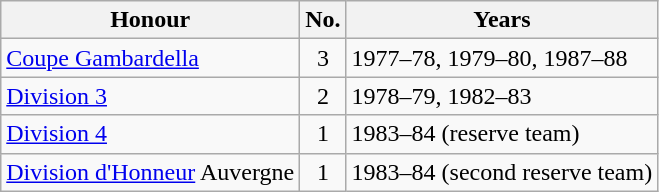<table class="wikitable">
<tr>
<th>Honour</th>
<th>No.</th>
<th>Years</th>
</tr>
<tr>
<td><a href='#'>Coupe Gambardella</a></td>
<td align="center">3</td>
<td>1977–78, 1979–80, 1987–88</td>
</tr>
<tr>
<td><a href='#'>Division 3</a></td>
<td align="center">2</td>
<td>1978–79, 1982–83</td>
</tr>
<tr>
<td><a href='#'>Division 4</a></td>
<td align="center">1</td>
<td>1983–84 (reserve team)</td>
</tr>
<tr>
<td><a href='#'>Division d'Honneur</a> Auvergne</td>
<td align="center">1</td>
<td>1983–84 (second reserve team)</td>
</tr>
</table>
